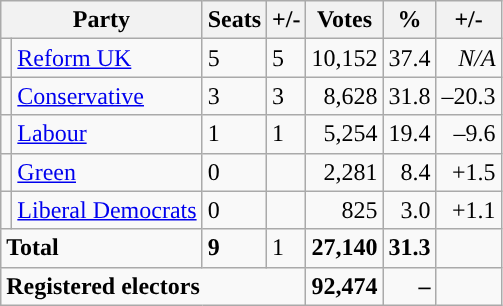<table class="wikitable sortable">
<tr>
<th colspan="2">Party</th>
<th>Seats</th>
<th>+/-</th>
<th>Votes</th>
<th>%</th>
<th>+/-</th>
</tr>
<tr>
<td style="background-color: "></td>
<td><a href='#'>Reform UK</a></td>
<td>5</td>
<td> 5</td>
<td style="text-align:right;">10,152</td>
<td style="text-align:right;">37.4</td>
<td style="text-align:right;"><em>N/A</em></td>
</tr>
<tr>
<td style="background-color: "></td>
<td><a href='#'>Conservative</a></td>
<td>3</td>
<td> 3</td>
<td style="text-align:right;">8,628</td>
<td style="text-align:right;">31.8</td>
<td style="text-align:right;">–20.3</td>
</tr>
<tr>
<td style="background-color: "></td>
<td><a href='#'>Labour</a></td>
<td>1</td>
<td> 1</td>
<td style="text-align:right;">5,254</td>
<td style="text-align:right;">19.4</td>
<td style="text-align:right;">–9.6</td>
</tr>
<tr>
<td style="background-color: "></td>
<td><a href='#'>Green</a></td>
<td>0</td>
<td></td>
<td style="text-align:right;">2,281</td>
<td style="text-align:right;">8.4</td>
<td style="text-align:right;">+1.5</td>
</tr>
<tr>
<td style="background-color: "></td>
<td><a href='#'>Liberal Democrats</a></td>
<td>0</td>
<td></td>
<td style="text-align:right;">825</td>
<td style="text-align:right;">3.0</td>
<td style="text-align:right;">+1.1</td>
</tr>
<tr>
<td colspan="2"><strong>Total</strong></td>
<td><strong>9</strong></td>
<td> 1</td>
<td style="text-align:right;"><strong>27,140</strong></td>
<td style="text-align:right;"><strong>31.3</strong></td>
<td style="text-align:right;"></td>
</tr>
<tr>
<td colspan="4"><strong>Registered electors</strong></td>
<td style="text-align:right;"><strong>92,474</strong></td>
<td style="text-align:right;"><strong>–</strong></td>
<td style="text-align:right;"></td>
</tr>
</table>
